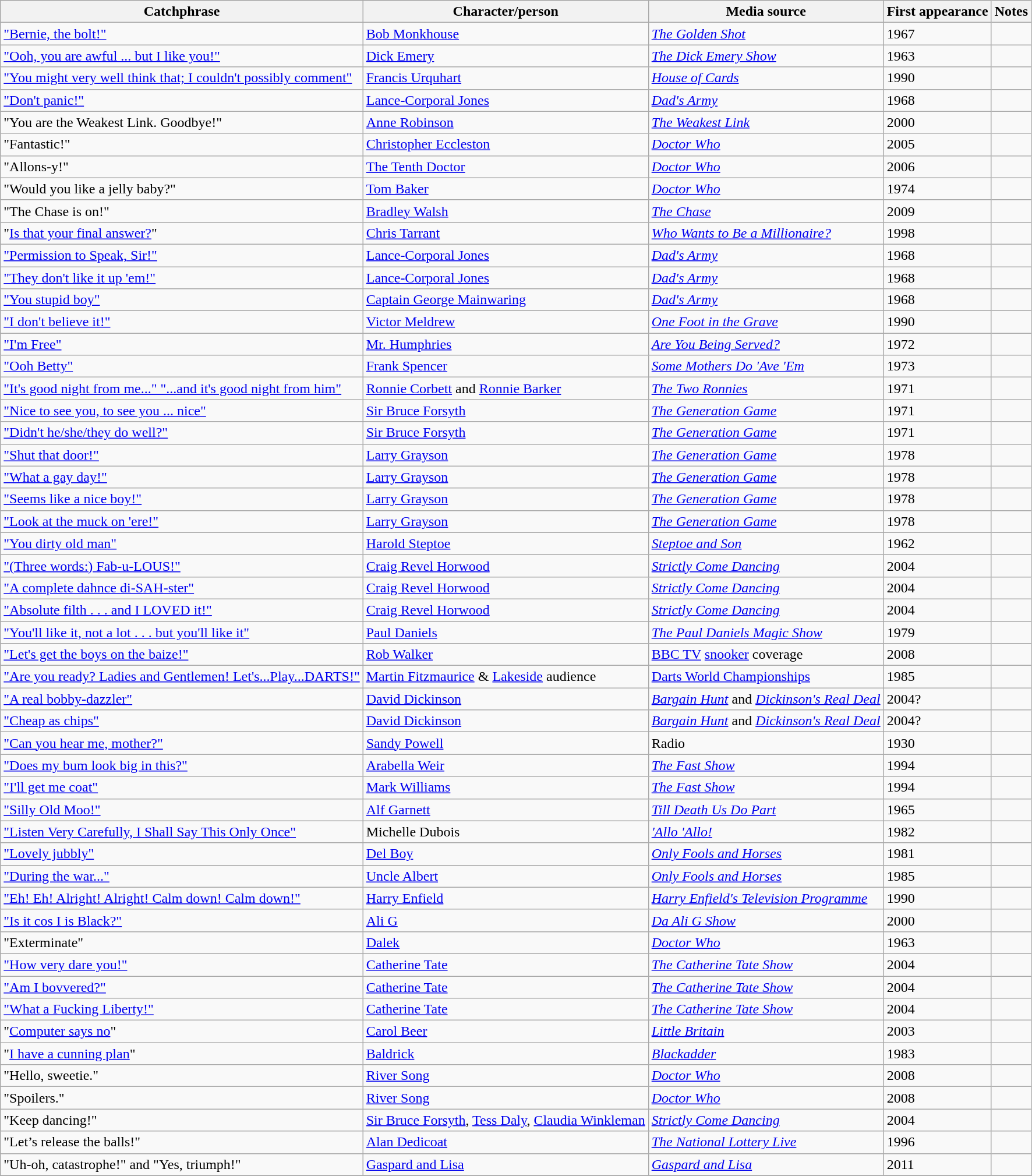<table class="wikitable sortable">
<tr>
<th scope="col">Catchphrase</th>
<th scope="col">Character/person</th>
<th scope="col">Media source</th>
<th scope="col">First appearance</th>
<th scope="col" class="unsortable">Notes</th>
</tr>
<tr>
<td><a href='#'>"Bernie, the bolt!"</a></td>
<td><a href='#'>Bob Monkhouse</a></td>
<td><em><a href='#'>The Golden Shot</a></em></td>
<td>1967</td>
<td></td>
</tr>
<tr>
<td><a href='#'>"Ooh, you are awful ... but I like you!"</a></td>
<td><a href='#'>Dick Emery</a></td>
<td><em><a href='#'>The Dick Emery Show</a></em></td>
<td>1963</td>
<td></td>
</tr>
<tr>
<td><a href='#'>"You might very well think that; I couldn't possibly comment"</a></td>
<td><a href='#'>Francis Urquhart</a></td>
<td><em><a href='#'>House of Cards</a></em></td>
<td>1990</td>
<td></td>
</tr>
<tr>
<td><a href='#'>"Don't panic!"</a></td>
<td><a href='#'>Lance-Corporal Jones</a></td>
<td><em><a href='#'>Dad's Army</a></em></td>
<td>1968</td>
<td></td>
</tr>
<tr>
<td>"You are the Weakest Link. Goodbye!"</td>
<td><a href='#'>Anne Robinson</a></td>
<td><a href='#'><em>The Weakest Link</em></a></td>
<td>2000</td>
<td></td>
</tr>
<tr>
<td>"Fantastic!"</td>
<td><a href='#'>Christopher Eccleston</a></td>
<td><em><a href='#'>Doctor Who</a></em></td>
<td>2005</td>
<td></td>
</tr>
<tr>
<td>"Allons-y!"</td>
<td><a href='#'>The Tenth Doctor</a></td>
<td><em><a href='#'>Doctor Who</a></em></td>
<td>2006</td>
<td></td>
</tr>
<tr>
<td>"Would you like a jelly baby?"</td>
<td><a href='#'>Tom Baker</a></td>
<td><em><a href='#'>Doctor Who</a></em></td>
<td>1974</td>
<td></td>
</tr>
<tr>
<td>"The Chase is on!"</td>
<td><a href='#'>Bradley Walsh</a></td>
<td><a href='#'><em>The Chase</em></a></td>
<td>2009</td>
<td></td>
</tr>
<tr>
<td>"<a href='#'>Is that your final answer?</a>"</td>
<td><a href='#'>Chris Tarrant</a></td>
<td><em><a href='#'>Who Wants to Be a Millionaire?</a></em></td>
<td>1998</td>
<td></td>
</tr>
<tr>
<td><a href='#'>"Permission to Speak, Sir!"</a></td>
<td><a href='#'>Lance-Corporal Jones</a></td>
<td><em><a href='#'>Dad's Army</a></em></td>
<td>1968</td>
<td></td>
</tr>
<tr>
<td><a href='#'>"They don't like it up 'em!"</a></td>
<td><a href='#'>Lance-Corporal Jones</a></td>
<td><em><a href='#'>Dad's Army</a></em></td>
<td>1968</td>
<td></td>
</tr>
<tr>
<td><a href='#'>"You stupid boy"</a></td>
<td><a href='#'>Captain George Mainwaring</a></td>
<td><em><a href='#'>Dad's Army</a></em></td>
<td>1968</td>
<td></td>
</tr>
<tr>
<td><a href='#'>"I don't believe it!"</a></td>
<td><a href='#'>Victor Meldrew</a></td>
<td><em><a href='#'>One Foot in the Grave</a></em></td>
<td>1990</td>
<td></td>
</tr>
<tr>
<td><a href='#'>"I'm Free"</a></td>
<td><a href='#'>Mr. Humphries</a></td>
<td><em><a href='#'>Are You Being Served?</a></em></td>
<td>1972</td>
<td></td>
</tr>
<tr>
<td><a href='#'>"Ooh Betty"</a></td>
<td><a href='#'>Frank Spencer</a></td>
<td><em><a href='#'>Some Mothers Do 'Ave 'Em</a></em></td>
<td>1973</td>
<td></td>
</tr>
<tr>
<td><a href='#'>"It's good night from me..." "...and it's good night from him"</a></td>
<td><a href='#'>Ronnie Corbett</a> and <a href='#'>Ronnie Barker</a></td>
<td><em><a href='#'>The Two Ronnies</a></em></td>
<td>1971</td>
<td></td>
</tr>
<tr>
<td><a href='#'>"Nice to see you, to see you ... nice"</a></td>
<td><a href='#'>Sir Bruce Forsyth</a></td>
<td><em><a href='#'>The Generation Game</a></em></td>
<td>1971</td>
<td></td>
</tr>
<tr>
<td><a href='#'>"Didn't he/she/they do well?"</a></td>
<td><a href='#'>Sir Bruce Forsyth</a></td>
<td><em><a href='#'>The Generation Game</a></em></td>
<td>1971</td>
<td></td>
</tr>
<tr>
<td><a href='#'>"Shut that door!"</a></td>
<td><a href='#'>Larry Grayson</a></td>
<td><em><a href='#'>The Generation Game</a></em></td>
<td>1978</td>
<td></td>
</tr>
<tr>
<td><a href='#'>"What a gay day!"</a></td>
<td><a href='#'>Larry Grayson</a></td>
<td><em><a href='#'>The Generation Game</a></em></td>
<td>1978</td>
<td></td>
</tr>
<tr>
<td><a href='#'>"Seems like a nice boy!"</a></td>
<td><a href='#'>Larry Grayson</a></td>
<td><em><a href='#'>The Generation Game</a></em></td>
<td>1978</td>
<td></td>
</tr>
<tr>
<td><a href='#'>"Look at the muck on 'ere!"</a></td>
<td><a href='#'>Larry Grayson</a></td>
<td><em><a href='#'>The Generation Game</a></em></td>
<td>1978</td>
<td></td>
</tr>
<tr>
<td><a href='#'>"You dirty old man"</a></td>
<td><a href='#'>Harold Steptoe</a></td>
<td><em><a href='#'>Steptoe and Son</a></em></td>
<td>1962</td>
<td></td>
</tr>
<tr>
<td><a href='#'>"(Three words:) Fab-u-LOUS!"</a></td>
<td><a href='#'>Craig Revel Horwood</a></td>
<td><em><a href='#'>Strictly Come Dancing</a></em></td>
<td>2004</td>
<td></td>
</tr>
<tr>
<td><a href='#'>"A complete dahnce di-SAH-ster"</a></td>
<td><a href='#'>Craig Revel Horwood</a></td>
<td><em><a href='#'>Strictly Come Dancing</a></em></td>
<td>2004</td>
<td></td>
</tr>
<tr>
<td><a href='#'>"Absolute filth . . . and I LOVED it!"</a></td>
<td><a href='#'>Craig Revel Horwood</a></td>
<td><em><a href='#'>Strictly Come Dancing</a></em></td>
<td>2004</td>
<td></td>
</tr>
<tr>
<td><a href='#'>"You'll like it, not a lot . . . but you'll like it"</a></td>
<td><a href='#'>Paul Daniels</a></td>
<td><em><a href='#'>The Paul Daniels Magic Show</a></em></td>
<td>1979</td>
<td></td>
</tr>
<tr>
<td><a href='#'>"Let's get the boys on the baize!"</a></td>
<td><a href='#'>Rob Walker</a></td>
<td><a href='#'>BBC TV</a> <a href='#'>snooker</a> coverage</td>
<td>2008</td>
<td></td>
</tr>
<tr>
<td><a href='#'>"Are you ready? Ladies and Gentlemen! Let's...Play...DARTS!"</a></td>
<td><a href='#'>Martin Fitzmaurice</a> & <a href='#'>Lakeside</a> audience</td>
<td><a href='#'>Darts World Championships</a></td>
<td>1985</td>
<td></td>
</tr>
<tr>
<td><a href='#'>"A real bobby-dazzler"</a></td>
<td><a href='#'>David Dickinson</a></td>
<td><em><a href='#'>Bargain Hunt</a></em> and <em><a href='#'>Dickinson's Real Deal</a></em></td>
<td>2004?</td>
<td></td>
</tr>
<tr>
<td><a href='#'>"Cheap as chips"</a></td>
<td><a href='#'>David Dickinson</a></td>
<td><em><a href='#'>Bargain Hunt</a></em> and <em><a href='#'>Dickinson's Real Deal</a></em></td>
<td>2004?</td>
<td></td>
</tr>
<tr>
<td><a href='#'>"Can you hear me, mother?"</a></td>
<td><a href='#'>Sandy Powell</a></td>
<td>Radio</td>
<td>1930</td>
<td></td>
</tr>
<tr>
<td><a href='#'>"Does my bum look big in this?"</a></td>
<td><a href='#'>Arabella Weir</a></td>
<td><em><a href='#'>The Fast Show</a></em></td>
<td>1994</td>
<td></td>
</tr>
<tr>
<td><a href='#'>"I'll get me coat"</a></td>
<td><a href='#'>Mark Williams</a></td>
<td><em><a href='#'>The Fast Show</a></em></td>
<td>1994</td>
<td></td>
</tr>
<tr>
<td><a href='#'>"Silly Old Moo!"</a></td>
<td><a href='#'>Alf Garnett</a></td>
<td><em><a href='#'>Till Death Us Do Part</a></em></td>
<td>1965</td>
<td></td>
</tr>
<tr>
<td><a href='#'>"Listen Very Carefully, I Shall Say This Only Once"</a></td>
<td>Michelle Dubois</td>
<td><em><a href='#'>'Allo 'Allo!</a></em></td>
<td>1982</td>
<td></td>
</tr>
<tr>
<td><a href='#'>"Lovely jubbly"</a></td>
<td><a href='#'>Del Boy</a></td>
<td><em><a href='#'>Only Fools and Horses</a></em></td>
<td>1981</td>
<td></td>
</tr>
<tr>
<td><a href='#'>"During the war..."</a></td>
<td><a href='#'>Uncle Albert</a></td>
<td><em><a href='#'>Only Fools and Horses</a></em></td>
<td>1985</td>
<td></td>
</tr>
<tr>
<td><a href='#'>"Eh! Eh! Alright! Alright! Calm down! Calm down!"</a></td>
<td><a href='#'>Harry Enfield</a></td>
<td><em><a href='#'>Harry Enfield's Television Programme</a></em></td>
<td>1990</td>
<td></td>
</tr>
<tr>
<td><a href='#'>"Is it cos I is Black?"</a></td>
<td><a href='#'>Ali G</a></td>
<td><em><a href='#'>Da Ali G Show</a></em></td>
<td>2000</td>
<td></td>
</tr>
<tr>
<td>"Exterminate"</td>
<td><a href='#'>Dalek</a></td>
<td><em><a href='#'>Doctor Who</a></em></td>
<td>1963</td>
<td></td>
</tr>
<tr>
<td><a href='#'>"How very dare you!"</a></td>
<td><a href='#'>Catherine Tate</a></td>
<td><em><a href='#'>The Catherine Tate Show</a></em></td>
<td>2004</td>
<td></td>
</tr>
<tr>
<td><a href='#'>"Am I bovvered?"</a></td>
<td><a href='#'>Catherine Tate</a></td>
<td><em><a href='#'>The Catherine Tate Show</a></em></td>
<td>2004</td>
<td></td>
</tr>
<tr>
<td><a href='#'>"What a Fucking Liberty!"</a></td>
<td><a href='#'>Catherine Tate</a></td>
<td><em><a href='#'>The Catherine Tate Show</a></em></td>
<td>2004</td>
<td></td>
</tr>
<tr>
<td>"<a href='#'>Computer says no</a>"</td>
<td><a href='#'>Carol Beer</a></td>
<td><em><a href='#'>Little Britain</a></em></td>
<td>2003</td>
<td></td>
</tr>
<tr>
<td>"<a href='#'>I have a cunning plan</a>"</td>
<td><a href='#'>Baldrick</a></td>
<td><em><a href='#'>Blackadder</a></em></td>
<td>1983</td>
<td></td>
</tr>
<tr>
<td>"Hello, sweetie."</td>
<td><a href='#'>River Song</a></td>
<td><em><a href='#'>Doctor Who</a></em></td>
<td>2008</td>
<td></td>
</tr>
<tr>
<td>"Spoilers."</td>
<td><a href='#'>River Song</a></td>
<td><em><a href='#'>Doctor Who</a></em></td>
<td>2008</td>
<td></td>
</tr>
<tr>
<td>"Keep dancing!"</td>
<td><a href='#'>Sir Bruce Forsyth</a>, <a href='#'>Tess Daly</a>, <a href='#'>Claudia Winkleman</a></td>
<td><em><a href='#'>Strictly Come Dancing</a></em></td>
<td>2004</td>
<td></td>
</tr>
<tr>
<td>"Let’s release the balls!"</td>
<td><a href='#'>Alan Dedicoat</a></td>
<td><em><a href='#'>The National Lottery Live</a></em></td>
<td>1996</td>
<td></td>
</tr>
<tr>
<td>"Uh-oh, catastrophe!" and "Yes, triumph!"</td>
<td><a href='#'>Gaspard and Lisa</a></td>
<td><em><a href='#'>Gaspard and Lisa</a></em></td>
<td>2011</td>
<td></td>
</tr>
<tr>
</tr>
</table>
